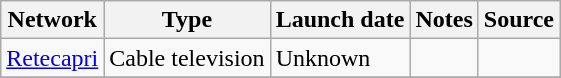<table class="wikitable sortable">
<tr>
<th>Network</th>
<th>Type</th>
<th>Launch date</th>
<th>Notes</th>
<th>Source</th>
</tr>
<tr>
<td><a href='#'>Retecapri</a></td>
<td>Cable television</td>
<td>Unknown</td>
<td></td>
<td></td>
</tr>
<tr>
</tr>
</table>
